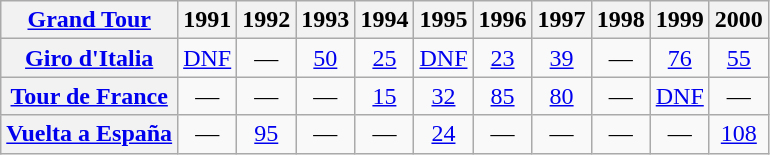<table class="wikitable plainrowheaders">
<tr>
<th scope="col"><a href='#'>Grand Tour</a></th>
<th scope="col">1991</th>
<th scope="col">1992</th>
<th scope="col">1993</th>
<th scope="col">1994</th>
<th scope="col">1995</th>
<th scope="col">1996</th>
<th scope="col">1997</th>
<th scope="col">1998</th>
<th scope="col">1999</th>
<th scope="col">2000</th>
</tr>
<tr style="text-align:center;">
<th scope="row"> <a href='#'>Giro d'Italia</a></th>
<td><a href='#'>DNF</a></td>
<td>—</td>
<td><a href='#'>50</a></td>
<td><a href='#'>25</a></td>
<td><a href='#'>DNF</a></td>
<td><a href='#'>23</a></td>
<td><a href='#'>39</a></td>
<td>—</td>
<td><a href='#'>76</a></td>
<td><a href='#'>55</a></td>
</tr>
<tr style="text-align:center;">
<th scope="row"> <a href='#'>Tour de France</a></th>
<td>—</td>
<td>—</td>
<td>—</td>
<td style="text-align:center;"><a href='#'>15</a></td>
<td style="text-align:center;"><a href='#'>32</a></td>
<td style="text-align:center;"><a href='#'>85</a></td>
<td style="text-align:center;"><a href='#'>80</a></td>
<td>—</td>
<td style="text-align:center;"><a href='#'>DNF</a></td>
<td>—</td>
</tr>
<tr style="text-align:center;">
<th scope="row"> <a href='#'>Vuelta a España</a></th>
<td>—</td>
<td><a href='#'>95</a></td>
<td>—</td>
<td>—</td>
<td><a href='#'>24</a></td>
<td>—</td>
<td>—</td>
<td>—</td>
<td>—</td>
<td><a href='#'>108</a></td>
</tr>
</table>
